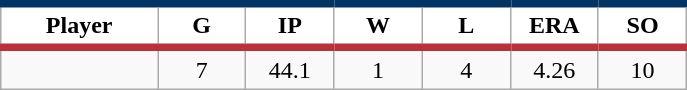<table class="wikitable sortable">
<tr>
<th style="background:#FFFFFF; border-top:#023465 5px solid; border-bottom:#ba313c 5px solid;" width="16%">Player</th>
<th style="background:#FFFFFF; border-top:#023465 5px solid; border-bottom:#ba313c 5px solid;" width="9%">G</th>
<th style="background:#FFFFFF; border-top:#023465 5px solid; border-bottom:#ba313c 5px solid;" width="9%">IP</th>
<th style="background:#FFFFFF; border-top:#023465 5px solid; border-bottom:#ba313c 5px solid;" width="9%">W</th>
<th style="background:#FFFFFF; border-top:#023465 5px solid; border-bottom:#ba313c 5px solid;" width="9%">L</th>
<th style="background:#FFFFFF; border-top:#023465 5px solid; border-bottom:#ba313c 5px solid;" width="9%">ERA</th>
<th style="background:#FFFFFF; border-top:#023465 5px solid; border-bottom:#ba313c 5px solid;" width="9%">SO</th>
</tr>
<tr align="center">
<td></td>
<td>7</td>
<td>44.1</td>
<td>1</td>
<td>4</td>
<td>4.26</td>
<td>10</td>
</tr>
</table>
